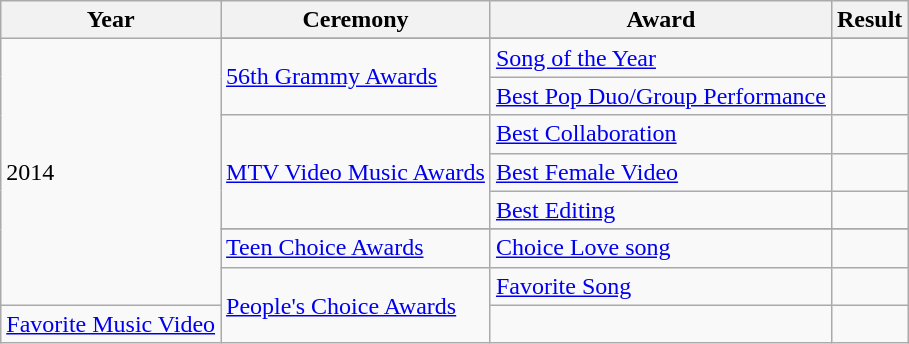<table class="wikitable">
<tr>
<th>Year</th>
<th>Ceremony</th>
<th>Award</th>
<th>Result</th>
</tr>
<tr>
<td rowspan="9">2014</td>
</tr>
<tr>
<td rowspan="2"><a href='#'>56th Grammy Awards</a></td>
<td><a href='#'>Song of the Year</a></td>
<td></td>
</tr>
<tr>
<td><a href='#'>Best Pop Duo/Group Performance</a></td>
<td></td>
</tr>
<tr>
<td rowspan="3"><a href='#'>MTV Video Music Awards</a></td>
<td><a href='#'>Best Collaboration</a></td>
<td></td>
</tr>
<tr>
<td><a href='#'>Best Female Video</a></td>
<td></td>
</tr>
<tr>
<td><a href='#'>Best Editing</a></td>
<td></td>
</tr>
<tr>
</tr>
<tr>
<td><a href='#'>Teen Choice Awards</a></td>
<td><a href='#'>Choice Love song</a></td>
<td></td>
</tr>
<tr>
<td rowspan="2"><a href='#'>People's Choice Awards</a></td>
<td><a href='#'>Favorite Song</a></td>
<td></td>
</tr>
<tr>
<td><a href='#'>Favorite Music Video</a></td>
<td></td>
</tr>
</table>
